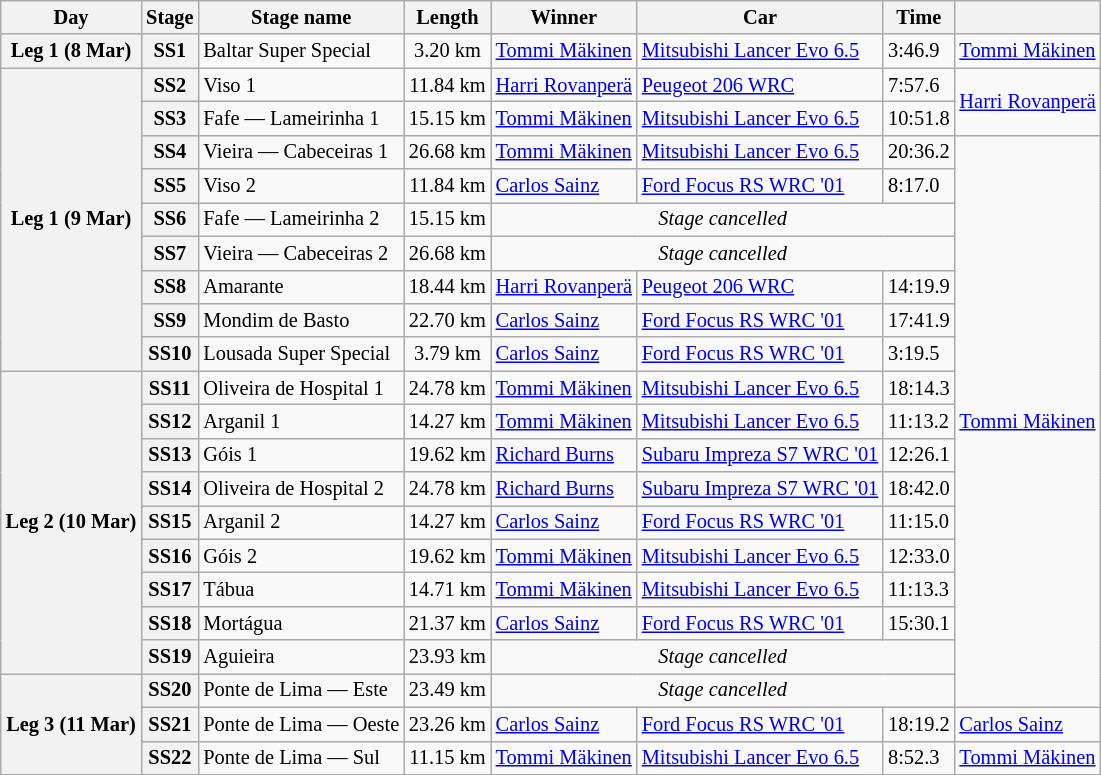<table class="wikitable" style="font-size: 85%;">
<tr>
<th>Day</th>
<th>Stage</th>
<th>Stage name</th>
<th>Length</th>
<th>Winner</th>
<th>Car</th>
<th>Time</th>
<th></th>
</tr>
<tr>
<th rowspan="1">Leg 1 (8 Mar)</th>
<th>SS1</th>
<td>Baltar Super Special</td>
<td align="center">3.20 km</td>
<td> <a href='#'>Tommi Mäkinen</a></td>
<td><a href='#'>Mitsubishi Lancer Evo 6.5</a></td>
<td>3:46.9</td>
<td rowspan="1"> <a href='#'>Tommi Mäkinen</a></td>
</tr>
<tr>
<th rowspan="9">Leg 1 (9 Mar)</th>
<th>SS2</th>
<td>Viso 1</td>
<td align="center">11.84 km</td>
<td> <a href='#'>Harri Rovanperä</a></td>
<td><a href='#'>Peugeot 206 WRC</a></td>
<td>7:57.6</td>
<td rowspan="2"> <a href='#'>Harri Rovanperä</a></td>
</tr>
<tr>
<th>SS3</th>
<td>Fafe — Lameirinha 1</td>
<td align="center">15.15 km</td>
<td> <a href='#'>Tommi Mäkinen</a></td>
<td><a href='#'>Mitsubishi Lancer Evo 6.5</a></td>
<td>10:51.8</td>
</tr>
<tr>
<th>SS4</th>
<td>Vieira — Cabeceiras 1</td>
<td align="center">26.68 km</td>
<td> <a href='#'>Tommi Mäkinen</a></td>
<td><a href='#'>Mitsubishi Lancer Evo 6.5</a></td>
<td>20:36.2</td>
<td rowspan="17"> <a href='#'>Tommi Mäkinen</a></td>
</tr>
<tr>
<th>SS5</th>
<td>Viso 2</td>
<td align="center">11.84 km</td>
<td> <a href='#'>Carlos Sainz</a></td>
<td><a href='#'>Ford Focus RS WRC '01</a></td>
<td>8:17.0</td>
</tr>
<tr>
<th>SS6</th>
<td>Fafe — Lameirinha 2</td>
<td align="center">15.15 km</td>
<td colspan="3" align="center"><em>Stage cancelled</em></td>
</tr>
<tr>
<th>SS7</th>
<td>Vieira — Cabeceiras 2</td>
<td align="center">26.68 km</td>
<td colspan="3" align="center"><em>Stage cancelled</em></td>
</tr>
<tr>
<th>SS8</th>
<td>Amarante</td>
<td align="center">18.44 km</td>
<td> <a href='#'>Harri Rovanperä</a></td>
<td><a href='#'>Peugeot 206 WRC</a></td>
<td>14:19.9</td>
</tr>
<tr>
<th>SS9</th>
<td>Mondim de Basto</td>
<td align="center">22.70 km</td>
<td> <a href='#'>Carlos Sainz</a></td>
<td><a href='#'>Ford Focus RS WRC '01</a></td>
<td>17:41.9</td>
</tr>
<tr>
<th>SS10</th>
<td>Lousada Super Special</td>
<td align="center">3.79 km</td>
<td> <a href='#'>Carlos Sainz</a></td>
<td><a href='#'>Ford Focus RS WRC '01</a></td>
<td>3:19.5</td>
</tr>
<tr>
<th rowspan="9">Leg 2 (10 Mar)</th>
<th>SS11</th>
<td>Oliveira de Hospital 1</td>
<td align="center">24.78 km</td>
<td> <a href='#'>Tommi Mäkinen</a></td>
<td><a href='#'>Mitsubishi Lancer Evo 6.5</a></td>
<td>18:14.3</td>
</tr>
<tr>
<th>SS12</th>
<td>Arganil 1</td>
<td align="center">14.27 km</td>
<td> <a href='#'>Tommi Mäkinen</a></td>
<td><a href='#'>Mitsubishi Lancer Evo 6.5</a></td>
<td>11:13.2</td>
</tr>
<tr>
<th>SS13</th>
<td>Góis 1</td>
<td align="center">19.62 km</td>
<td> <a href='#'>Richard Burns</a></td>
<td><a href='#'>Subaru Impreza S7 WRC '01</a></td>
<td>12:26.1</td>
</tr>
<tr>
<th>SS14</th>
<td>Oliveira de Hospital 2</td>
<td align="center">24.78 km</td>
<td> <a href='#'>Richard Burns</a></td>
<td><a href='#'>Subaru Impreza S7 WRC '01</a></td>
<td>18:42.0</td>
</tr>
<tr>
<th>SS15</th>
<td>Arganil 2</td>
<td align="center">14.27 km</td>
<td> <a href='#'>Carlos Sainz</a></td>
<td><a href='#'>Ford Focus RS WRC '01</a></td>
<td>11:15.0</td>
</tr>
<tr>
<th>SS16</th>
<td>Góis 2</td>
<td align="center">19.62 km</td>
<td> <a href='#'>Tommi Mäkinen</a></td>
<td><a href='#'>Mitsubishi Lancer Evo 6.5</a></td>
<td>12:33.0</td>
</tr>
<tr>
<th>SS17</th>
<td>Tábua</td>
<td align="center">14.71 km</td>
<td> <a href='#'>Tommi Mäkinen</a></td>
<td><a href='#'>Mitsubishi Lancer Evo 6.5</a></td>
<td>11:13.3</td>
</tr>
<tr>
<th>SS18</th>
<td>Mortágua</td>
<td align="center">21.37 km</td>
<td> <a href='#'>Carlos Sainz</a></td>
<td><a href='#'>Ford Focus RS WRC '01</a></td>
<td>15:30.1</td>
</tr>
<tr>
<th>SS19</th>
<td>Aguieira</td>
<td align="center">23.93 km</td>
<td colspan="3" align="center"><em>Stage cancelled</em></td>
</tr>
<tr>
<th rowspan="3">Leg 3 (11 Mar)</th>
<th>SS20</th>
<td>Ponte de Lima — Este</td>
<td align="center">23.49 km</td>
<td colspan="3" align="center"><em>Stage cancelled</em></td>
</tr>
<tr>
<th>SS21</th>
<td>Ponte de Lima — Oeste</td>
<td align="center">23.26 km</td>
<td> <a href='#'>Carlos Sainz</a></td>
<td><a href='#'>Ford Focus RS WRC '01</a></td>
<td>18:19.2</td>
<td rowspan="1"> <a href='#'>Carlos Sainz</a></td>
</tr>
<tr>
<th>SS22</th>
<td>Ponte de Lima — Sul</td>
<td align="center">11.15 km</td>
<td> <a href='#'>Tommi Mäkinen</a></td>
<td><a href='#'>Mitsubishi Lancer Evo 6.5</a></td>
<td>8:52.3</td>
<td rowspan="1"> <a href='#'>Tommi Mäkinen</a></td>
</tr>
<tr>
</tr>
</table>
